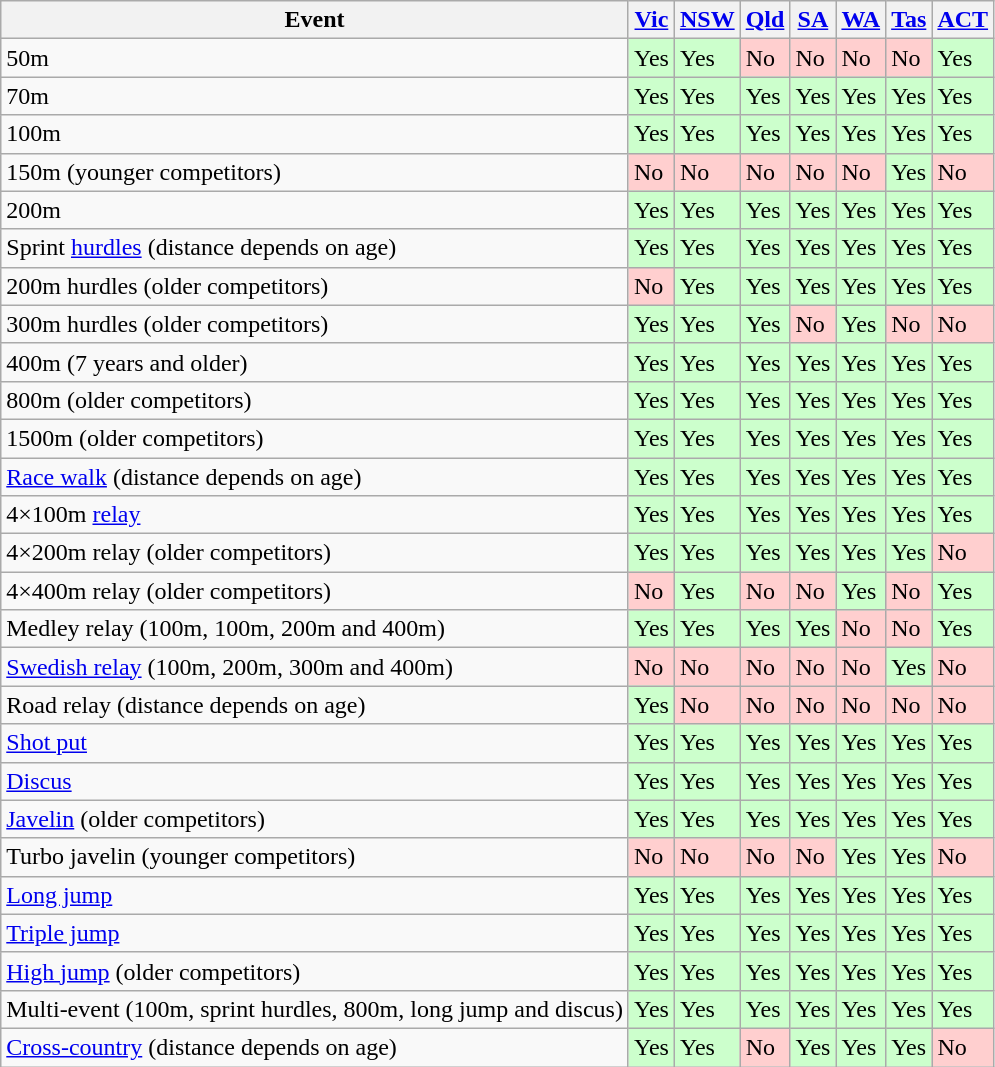<table class="wikitable sortable">
<tr>
<th>Event</th>
<th><a href='#'>Vic</a></th>
<th><a href='#'>NSW</a></th>
<th><a href='#'>Qld</a></th>
<th><a href='#'>SA</a></th>
<th><a href='#'>WA</a></th>
<th><a href='#'>Tas</a></th>
<th><a href='#'>ACT</a></th>
</tr>
<tr>
<td>50m</td>
<td style="background:#cfc;">Yes</td>
<td style="background:#cfc;">Yes</td>
<td style="background:#FFCFCF;">No</td>
<td style="background:#FFCFCF;">No</td>
<td style="background:#FFCFCF;">No</td>
<td style="background:#FFCFCF;">No</td>
<td style="background:#cfc;">Yes</td>
</tr>
<tr>
<td>70m</td>
<td style="background:#cfc;">Yes</td>
<td style="background:#cfc;">Yes</td>
<td style="background:#cfc;">Yes</td>
<td style="background:#cfc;">Yes</td>
<td style="background:#cfc;">Yes</td>
<td style="background:#cfc;">Yes</td>
<td style="background:#cfc;">Yes</td>
</tr>
<tr>
<td>100m</td>
<td style="background:#cfc;">Yes</td>
<td style="background:#cfc;">Yes</td>
<td style="background:#cfc;">Yes</td>
<td style="background:#cfc;">Yes</td>
<td style="background:#cfc;">Yes</td>
<td style="background:#cfc;">Yes</td>
<td style="background:#cfc;">Yes</td>
</tr>
<tr>
<td>150m (younger competitors)</td>
<td style="background:#FFCFCF;">No</td>
<td style="background:#FFCFCF;">No</td>
<td style="background:#FFCFCF;">No</td>
<td style="background:#FFCFCF;">No</td>
<td style="background:#FFCFCF;">No</td>
<td style="background:#cfc;">Yes</td>
<td style="background:#FFCFCF;">No</td>
</tr>
<tr>
<td>200m</td>
<td style="background:#cfc;">Yes</td>
<td style="background:#cfc;">Yes</td>
<td style="background:#cfc;">Yes</td>
<td style="background:#cfc;">Yes</td>
<td style="background:#cfc;">Yes</td>
<td style="background:#cfc;">Yes</td>
<td style="background:#cfc;">Yes</td>
</tr>
<tr>
<td>Sprint <a href='#'>hurdles</a> (distance depends on age)</td>
<td style="background:#cfc;">Yes</td>
<td style="background:#cfc;">Yes</td>
<td style="background:#cfc;">Yes</td>
<td style="background:#cfc;">Yes</td>
<td style="background:#cfc;">Yes</td>
<td style="background:#cfc;">Yes</td>
<td style="background:#cfc;">Yes</td>
</tr>
<tr>
<td>200m hurdles (older competitors)</td>
<td style="background:#FFCFCF;">No</td>
<td style="background:#cfc;">Yes</td>
<td style="background:#cfc;">Yes</td>
<td style="background:#cfc;">Yes</td>
<td style="background:#cfc;">Yes</td>
<td style="background:#cfc;">Yes</td>
<td style="background:#cfc;">Yes</td>
</tr>
<tr>
<td>300m hurdles (older competitors)</td>
<td style="background:#cfc;">Yes</td>
<td style="background:#cfc;">Yes</td>
<td style="background:#cfc;">Yes</td>
<td style="background:#FFCFCF;">No</td>
<td style="background:#cfc;">Yes</td>
<td style="background:#FFCFCF;">No</td>
<td style="background:#FFCFCF;">No</td>
</tr>
<tr>
<td>400m (7 years and older)</td>
<td style="background:#cfc;">Yes</td>
<td style="background:#cfc;">Yes</td>
<td style="background:#cfc;">Yes</td>
<td style="background:#cfc;">Yes</td>
<td style="background:#cfc;">Yes</td>
<td style="background:#cfc;">Yes</td>
<td style="background:#cfc;">Yes</td>
</tr>
<tr>
<td>800m (older competitors)</td>
<td style="background:#cfc;">Yes</td>
<td style="background:#cfc;">Yes</td>
<td style="background:#cfc;">Yes</td>
<td style="background:#cfc;">Yes</td>
<td style="background:#cfc;">Yes</td>
<td style="background:#cfc;">Yes</td>
<td style="background:#cfc;">Yes</td>
</tr>
<tr>
<td>1500m (older competitors)</td>
<td style="background:#cfc;">Yes</td>
<td style="background:#cfc;">Yes</td>
<td style="background:#cfc;">Yes</td>
<td style="background:#cfc;">Yes</td>
<td style="background:#cfc;">Yes</td>
<td style="background:#cfc;">Yes</td>
<td style="background:#cfc;">Yes</td>
</tr>
<tr>
<td><a href='#'>Race walk</a> (distance depends on age)</td>
<td style="background:#cfc;">Yes</td>
<td style="background:#cfc;">Yes</td>
<td style="background:#cfc;">Yes</td>
<td style="background:#cfc;">Yes</td>
<td style="background:#cfc;">Yes</td>
<td style="background:#cfc;">Yes</td>
<td style="background:#cfc;">Yes</td>
</tr>
<tr>
<td>4×100m <a href='#'>relay</a></td>
<td style="background:#cfc;">Yes</td>
<td style="background:#cfc;">Yes</td>
<td style="background:#cfc;">Yes</td>
<td style="background:#cfc;">Yes</td>
<td style="background:#cfc;">Yes</td>
<td style="background:#cfc;">Yes</td>
<td style="background:#cfc;">Yes</td>
</tr>
<tr>
<td>4×200m relay (older competitors)</td>
<td style="background:#cfc;">Yes</td>
<td style="background:#cfc;">Yes</td>
<td style="background:#cfc;">Yes</td>
<td style="background:#cfc;">Yes</td>
<td style="background:#cfc;">Yes</td>
<td style="background:#cfc;">Yes</td>
<td style="background:#FFCFCF;">No</td>
</tr>
<tr>
<td>4×400m relay (older competitors)</td>
<td style="background:#FFCFCF;">No</td>
<td style="background:#cfc;">Yes</td>
<td style="background:#FFCFCF;">No</td>
<td style="background:#FFCFCF;">No</td>
<td style="background:#cfc;">Yes</td>
<td style="background:#FFCFCF;">No</td>
<td style="background:#cfc;">Yes</td>
</tr>
<tr>
<td>Medley relay (100m, 100m, 200m and 400m)</td>
<td style="background:#cfc;">Yes</td>
<td style="background:#cfc;">Yes</td>
<td style="background:#cfc;">Yes</td>
<td style="background:#cfc;">Yes</td>
<td style="background:#FFCFCF;">No</td>
<td style="background:#FFCFCF;">No</td>
<td style="background:#cfc;">Yes</td>
</tr>
<tr>
<td><a href='#'>Swedish relay</a> (100m, 200m, 300m and 400m)</td>
<td style="background:#FFCFCF;">No</td>
<td style="background:#FFCFCF;">No</td>
<td style="background:#FFCFCF;">No</td>
<td style="background:#FFCFCF;">No</td>
<td style="background:#FFCFCF;">No</td>
<td style="background:#cfc;">Yes</td>
<td style="background:#FFCFCF;">No</td>
</tr>
<tr>
<td>Road relay (distance depends on age)</td>
<td style="background:#cfc;">Yes</td>
<td style="background:#FFCFCF;">No</td>
<td style="background:#FFCFCF;">No</td>
<td style="background:#FFCFCF;">No</td>
<td style="background:#FFCFCF;">No</td>
<td style="background:#FFCFCF;">No</td>
<td style="background:#FFCFCF;">No</td>
</tr>
<tr>
<td><a href='#'>Shot put</a></td>
<td style="background:#cfc;">Yes</td>
<td style="background:#cfc;">Yes</td>
<td style="background:#cfc;">Yes</td>
<td style="background:#cfc;">Yes</td>
<td style="background:#cfc;">Yes</td>
<td style="background:#cfc;">Yes</td>
<td style="background:#cfc;">Yes</td>
</tr>
<tr>
<td><a href='#'>Discus</a></td>
<td style="background:#cfc;">Yes</td>
<td style="background:#cfc;">Yes</td>
<td style="background:#cfc;">Yes</td>
<td style="background:#cfc;">Yes</td>
<td style="background:#cfc;">Yes</td>
<td style="background:#cfc;">Yes</td>
<td style="background:#cfc;">Yes</td>
</tr>
<tr>
<td><a href='#'>Javelin</a> (older competitors)</td>
<td style="background:#cfc;">Yes</td>
<td style="background:#cfc;">Yes</td>
<td style="background:#cfc;">Yes</td>
<td style="background:#cfc;">Yes</td>
<td style="background:#cfc;">Yes</td>
<td style="background:#cfc;">Yes</td>
<td style="background:#cfc;">Yes</td>
</tr>
<tr>
<td>Turbo javelin (younger competitors)</td>
<td style="background:#FFCFCF;">No</td>
<td style="background:#FFCFCF;">No</td>
<td style="background:#FFCFCF;">No</td>
<td style="background:#FFCFCF;">No</td>
<td style="background:#cfc;">Yes</td>
<td style="background:#cfc;">Yes</td>
<td style="background:#FFCFCF;">No</td>
</tr>
<tr>
<td><a href='#'>Long jump</a></td>
<td style="background:#cfc;">Yes</td>
<td style="background:#cfc;">Yes</td>
<td style="background:#cfc;">Yes</td>
<td style="background:#cfc;">Yes</td>
<td style="background:#cfc;">Yes</td>
<td style="background:#cfc;">Yes</td>
<td style="background:#cfc;">Yes</td>
</tr>
<tr>
<td><a href='#'>Triple jump</a></td>
<td style="background:#cfc;">Yes</td>
<td style="background:#cfc;">Yes</td>
<td style="background:#cfc;">Yes</td>
<td style="background:#cfc;">Yes</td>
<td style="background:#cfc;">Yes</td>
<td style="background:#cfc;">Yes</td>
<td style="background:#cfc;">Yes</td>
</tr>
<tr>
<td><a href='#'>High jump</a> (older competitors)</td>
<td style="background:#cfc;">Yes</td>
<td style="background:#cfc;">Yes</td>
<td style="background:#cfc;">Yes</td>
<td style="background:#cfc;">Yes</td>
<td style="background:#cfc;">Yes</td>
<td style="background:#cfc;">Yes</td>
<td style="background:#cfc;">Yes</td>
</tr>
<tr>
<td>Multi-event (100m, sprint hurdles, 800m, long jump and discus)</td>
<td style="background:#cfc;">Yes</td>
<td style="background:#cfc;">Yes</td>
<td style="background:#cfc;">Yes</td>
<td style="background:#cfc;">Yes</td>
<td style="background:#cfc;">Yes</td>
<td style="background:#cfc;">Yes</td>
<td style="background:#cfc;">Yes</td>
</tr>
<tr>
<td><a href='#'>Cross-country</a> (distance depends on age)</td>
<td style="background:#cfc;">Yes</td>
<td style="background:#cfc;">Yes</td>
<td style="background:#FFCFCF;">No</td>
<td style="background:#cfc;">Yes</td>
<td style="background:#cfc;">Yes</td>
<td style="background:#cfc;">Yes</td>
<td style="background:#FFCFCF;">No</td>
</tr>
</table>
